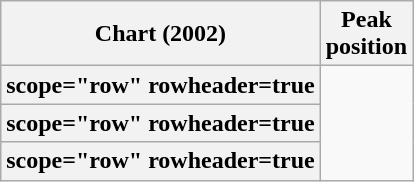<table class="wikitable sortable plainrowheaders">
<tr>
<th>Chart (2002)</th>
<th>Peak<br>position</th>
</tr>
<tr>
<th>scope="row" rowheader=true</th>
</tr>
<tr>
<th>scope="row" rowheader=true</th>
</tr>
<tr>
<th>scope="row" rowheader=true</th>
</tr>
</table>
